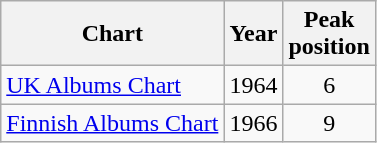<table class="wikitable">
<tr>
<th>Chart</th>
<th>Year</th>
<th>Peak<br>position</th>
</tr>
<tr>
<td align="left"><a href='#'>UK Albums Chart</a></td>
<td align="left">1964</td>
<td align="center">6</td>
</tr>
<tr>
<td align="left"><a href='#'>Finnish Albums Chart</a></td>
<td align="left">1966</td>
<td align="center">9</td>
</tr>
</table>
